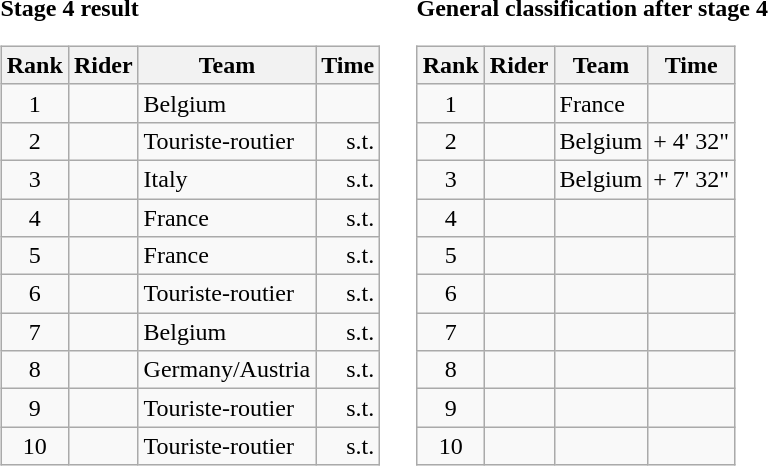<table>
<tr>
<td><strong>Stage 4 result</strong><br><table class="wikitable">
<tr>
<th scope="col">Rank</th>
<th scope="col">Rider</th>
<th scope="col">Team</th>
<th scope="col">Time</th>
</tr>
<tr>
<td style="text-align:center;">1</td>
<td></td>
<td>Belgium</td>
<td style="text-align:right;"></td>
</tr>
<tr>
<td style="text-align:center;">2</td>
<td></td>
<td>Touriste-routier</td>
<td style="text-align:right;">s.t.</td>
</tr>
<tr>
<td style="text-align:center;">3</td>
<td></td>
<td>Italy</td>
<td style="text-align:right;">s.t.</td>
</tr>
<tr>
<td style="text-align:center;">4</td>
<td></td>
<td>France</td>
<td style="text-align:right;">s.t.</td>
</tr>
<tr>
<td style="text-align:center;">5</td>
<td></td>
<td>France</td>
<td style="text-align:right;">s.t.</td>
</tr>
<tr>
<td style="text-align:center;">6</td>
<td></td>
<td>Touriste-routier</td>
<td style="text-align:right;">s.t.</td>
</tr>
<tr>
<td style="text-align:center;">7</td>
<td></td>
<td>Belgium</td>
<td style="text-align:right;">s.t.</td>
</tr>
<tr>
<td style="text-align:center;">8</td>
<td></td>
<td>Germany/Austria</td>
<td style="text-align:right;">s.t.</td>
</tr>
<tr>
<td style="text-align:center;">9</td>
<td></td>
<td>Touriste-routier</td>
<td style="text-align:right;">s.t.</td>
</tr>
<tr>
<td style="text-align:center;">10</td>
<td></td>
<td>Touriste-routier</td>
<td style="text-align:right;">s.t.</td>
</tr>
</table>
</td>
<td></td>
<td><strong>General classification after stage 4</strong><br><table class="wikitable">
<tr>
<th scope="col">Rank</th>
<th scope="col">Rider</th>
<th scope="col">Team</th>
<th scope="col">Time</th>
</tr>
<tr>
<td style="text-align:center;">1</td>
<td></td>
<td>France</td>
<td style="text-align:right;"></td>
</tr>
<tr>
<td style="text-align:center;">2</td>
<td></td>
<td>Belgium</td>
<td style="text-align:right;">+ 4' 32"</td>
</tr>
<tr>
<td style="text-align:center;">3</td>
<td></td>
<td>Belgium</td>
<td style="text-align:right;">+ 7' 32"</td>
</tr>
<tr>
<td style="text-align:center;">4</td>
<td></td>
<td></td>
<td></td>
</tr>
<tr>
<td style="text-align:center;">5</td>
<td></td>
<td></td>
<td></td>
</tr>
<tr>
<td style="text-align:center;">6</td>
<td></td>
<td></td>
<td></td>
</tr>
<tr>
<td style="text-align:center;">7</td>
<td></td>
<td></td>
<td></td>
</tr>
<tr>
<td style="text-align:center;">8</td>
<td></td>
<td></td>
<td></td>
</tr>
<tr>
<td style="text-align:center;">9</td>
<td></td>
<td></td>
<td></td>
</tr>
<tr>
<td style="text-align:center;">10</td>
<td></td>
<td></td>
<td></td>
</tr>
</table>
</td>
</tr>
</table>
